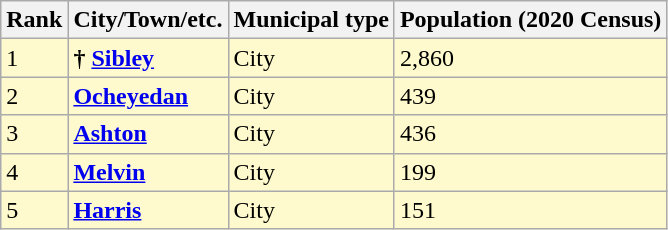<table class="wikitable sortable">
<tr>
<th>Rank</th>
<th>City/Town/etc.</th>
<th>Municipal type</th>
<th>Population (2020 Census)</th>
</tr>
<tr style="background-color:#FFFACD;">
<td>1</td>
<td><strong>†</strong> <strong><a href='#'>Sibley</a></strong></td>
<td>City</td>
<td>2,860</td>
</tr>
<tr style="background-color:#FFFACD;">
<td>2</td>
<td><strong><a href='#'>Ocheyedan</a></strong></td>
<td>City</td>
<td>439</td>
</tr>
<tr style="background-color:#FFFACD;">
<td>3</td>
<td><strong><a href='#'>Ashton</a></strong></td>
<td>City</td>
<td>436</td>
</tr>
<tr style="background-color:#FFFACD;">
<td>4</td>
<td><strong><a href='#'>Melvin</a></strong></td>
<td>City</td>
<td>199</td>
</tr>
<tr style="background-color:#FFFACD;">
<td>5</td>
<td><strong><a href='#'>Harris</a></strong></td>
<td>City</td>
<td>151</td>
</tr>
</table>
